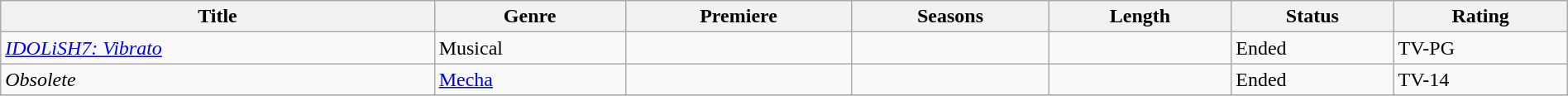<table class="wikitable sortable" style="width:100%">
<tr>
<th>Title</th>
<th>Genre</th>
<th>Premiere</th>
<th>Seasons</th>
<th>Length</th>
<th>Status</th>
<th>Rating</th>
</tr>
<tr>
<td><em><a href='#'>IDOLiSH7: Vibrato</a></em></td>
<td>Musical</td>
<td></td>
<td></td>
<td></td>
<td>Ended</td>
<td>TV-PG</td>
</tr>
<tr>
<td><em>Obsolete</em></td>
<td><a href='#'>Mecha</a></td>
<td></td>
<td></td>
<td></td>
<td>Ended</td>
<td>TV-14</td>
</tr>
<tr>
</tr>
</table>
